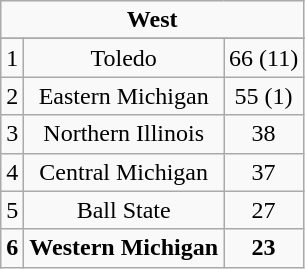<table class="wikitable" style="display: inline-table;">
<tr align="center">
<td align="center" Colspan="3"><strong>West</strong></td>
</tr>
<tr align="center">
</tr>
<tr align="center">
<td>1</td>
<td>Toledo</td>
<td>66 (11)</td>
</tr>
<tr align="center">
<td>2</td>
<td>Eastern Michigan</td>
<td>55 (1)</td>
</tr>
<tr align="center">
<td>3</td>
<td>Northern Illinois</td>
<td>38</td>
</tr>
<tr align="center">
<td>4</td>
<td>Central Michigan</td>
<td>37</td>
</tr>
<tr align="center">
<td>5</td>
<td>Ball State</td>
<td>27</td>
</tr>
<tr align="center">
<td><strong>6</strong></td>
<td><strong>Western Michigan</strong></td>
<td><strong>23</strong></td>
</tr>
</table>
